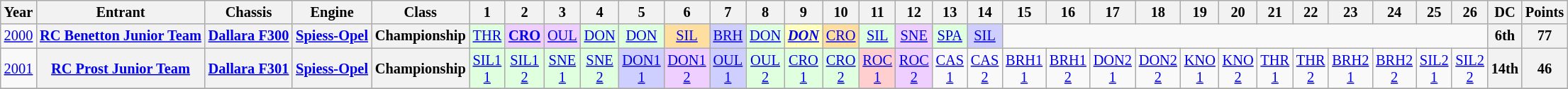<table class="wikitable" style="text-align:center; font-size:85%">
<tr>
<th>Year</th>
<th>Entrant</th>
<th>Chassis</th>
<th>Engine</th>
<th>Class</th>
<th>1</th>
<th>2</th>
<th>3</th>
<th>4</th>
<th>5</th>
<th>6</th>
<th>7</th>
<th>8</th>
<th>9</th>
<th>10</th>
<th>11</th>
<th>12</th>
<th>13</th>
<th>14</th>
<th>15</th>
<th>16</th>
<th>17</th>
<th>18</th>
<th>19</th>
<th>20</th>
<th>21</th>
<th>22</th>
<th>23</th>
<th>24</th>
<th>25</th>
<th>26</th>
<th>DC</th>
<th>Points</th>
</tr>
<tr>
<td><a href='#'>2000</a></td>
<th nowrap><a href='#'>RC Benetton Junior Team</a></th>
<th nowrap><a href='#'>Dallara F300</a></th>
<th nowrap><a href='#'>Spiess-Opel</a></th>
<th>Championship</th>
<td style="background:#DFFFDF;"><a href='#'>THR</a><br></td>
<td style="background:#EFCFFF;"><strong><a href='#'>CRO</a></strong><br></td>
<td style="background:#EFCFFF;"><a href='#'>OUL</a><br></td>
<td style="background:#DFFFDF;"><a href='#'>DON</a><br></td>
<td style="background:#DFFFDF;"><a href='#'>DON</a><br></td>
<td style="background:#FFDF9F;"><a href='#'>SIL</a><br></td>
<td style="background:#CFCFFF;"><a href='#'>BRH</a><br></td>
<td style="background:#DFFFDF;"><a href='#'>DON</a><br></td>
<td style="background:#FFFFBF;"><strong><em><a href='#'>DON</a></em></strong><br></td>
<td style="background:#FFDF9F;"><a href='#'>CRO</a><br></td>
<td style="background:#DFFFDF;"><a href='#'>SIL</a><br></td>
<td style="background:#EFCFFF;"><a href='#'>SNE</a><br></td>
<td style="background:#DFFFDF;"><a href='#'>SPA</a><br></td>
<td style="background:#CFCFFF;"><a href='#'>SIL</a><br></td>
<td colspan=12></td>
<th>6th</th>
<th>77</th>
</tr>
<tr>
<td><a href='#'>2001</a></td>
<th nowrap><a href='#'>RC Prost Junior Team</a></th>
<th nowrap><a href='#'>Dallara F301</a></th>
<th nowrap><a href='#'>Spiess-Opel</a></th>
<th>Championship</th>
<td style="background:#DFFFDF;"><a href='#'>SIL1<br>1</a><br></td>
<td style="background:#DFFFDF;"><a href='#'>SIL1<br>2</a><br></td>
<td style="background:#DFFFDF;"><a href='#'>SNE<br>1</a><br></td>
<td style="background:#DFFFDF;"><a href='#'>SNE<br>2</a><br></td>
<td style="background:#CFCFFF;"><a href='#'>DON1<br>1</a><br></td>
<td style="background:#EFCFFF;"><a href='#'>DON1<br>2</a><br></td>
<td style="background:#CFCFFF;"><a href='#'>OUL<br>1</a><br></td>
<td style="background:#DFFFDF;"><a href='#'>OUL<br>2</a><br></td>
<td style="background:#DFFFDF;"><a href='#'>CRO<br>1</a><br></td>
<td style="background:#DFFFDF;"><a href='#'>CRO<br>2</a><br></td>
<td style="background:#FFCFCF;"><a href='#'>ROC<br>1</a><br></td>
<td style="background:#EFCFFF;"><a href='#'>ROC<br>2</a><br></td>
<td><a href='#'>CAS<br>1</a></td>
<td><a href='#'>CAS<br>2</a></td>
<td><a href='#'>BRH1<br>1</a></td>
<td><a href='#'>BRH1<br>2</a></td>
<td><a href='#'>DON2<br>1</a></td>
<td><a href='#'>DON2<br>2</a></td>
<td><a href='#'>KNO<br>1</a></td>
<td><a href='#'>KNO<br>2</a></td>
<td><a href='#'>THR<br>1</a></td>
<td><a href='#'>THR<br>2</a></td>
<td><a href='#'>BRH2<br>1</a></td>
<td><a href='#'>BRH2<br>2</a></td>
<td><a href='#'>SIL2<br>1</a></td>
<td><a href='#'>SIL2<br>2</a></td>
<th>14th</th>
<th>46</th>
</tr>
<tr>
</tr>
</table>
